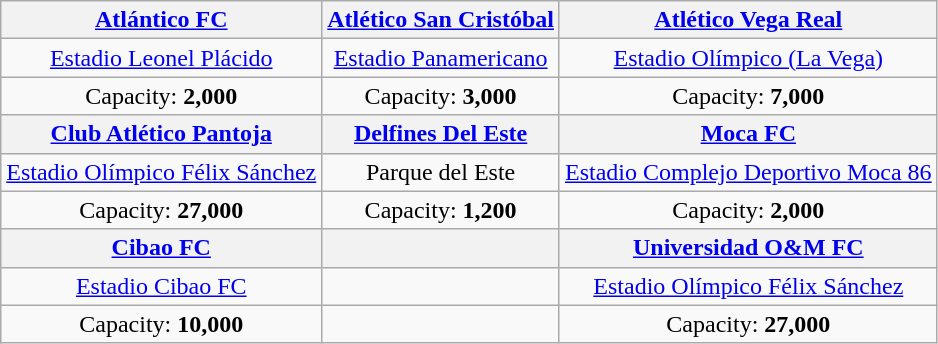<table class="wikitable" style="text-align:center">
<tr>
<th><a href='#'>Atlántico FC</a></th>
<th><a href='#'>Atlético San Cristóbal</a></th>
<th><a href='#'>Atlético Vega Real</a></th>
</tr>
<tr>
<td><a href='#'>Estadio Leonel Plácido</a></td>
<td><a href='#'>Estadio Panamericano</a></td>
<td><a href='#'>Estadio Olímpico (La Vega)</a></td>
</tr>
<tr>
<td>Capacity: <strong>2,000</strong></td>
<td>Capacity: <strong>3,000</strong></td>
<td>Capacity: <strong>7,000</strong></td>
</tr>
<tr>
<th><a href='#'>Club Atlético Pantoja</a></th>
<th><a href='#'>Delfines Del Este</a></th>
<th><a href='#'>Moca FC</a></th>
</tr>
<tr>
<td><a href='#'>Estadio Olímpico Félix Sánchez</a></td>
<td>Parque del Este</td>
<td><a href='#'>Estadio Complejo Deportivo Moca 86</a></td>
</tr>
<tr>
<td>Capacity: <strong>27,000</strong></td>
<td>Capacity: <strong>1,200</strong></td>
<td>Capacity: <strong>2,000</strong></td>
</tr>
<tr>
<th><a href='#'>Cibao FC</a></th>
<th></th>
<th><a href='#'>Universidad O&M FC</a></th>
</tr>
<tr>
<td><a href='#'>Estadio Cibao FC</a></td>
<td></td>
<td><a href='#'>Estadio Olímpico Félix Sánchez</a></td>
</tr>
<tr>
<td>Capacity: <strong>10,000</strong></td>
<td></td>
<td>Capacity: <strong>27,000</strong></td>
</tr>
</table>
